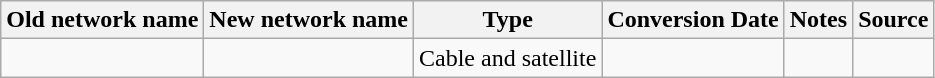<table class="wikitable">
<tr>
<th>Old network name</th>
<th>New network name</th>
<th>Type</th>
<th>Conversion Date</th>
<th>Notes</th>
<th>Source</th>
</tr>
<tr>
<td><a href='#'></a></td>
<td></td>
<td>Cable and satellite</td>
<td></td>
<td></td>
<td></td>
</tr>
</table>
